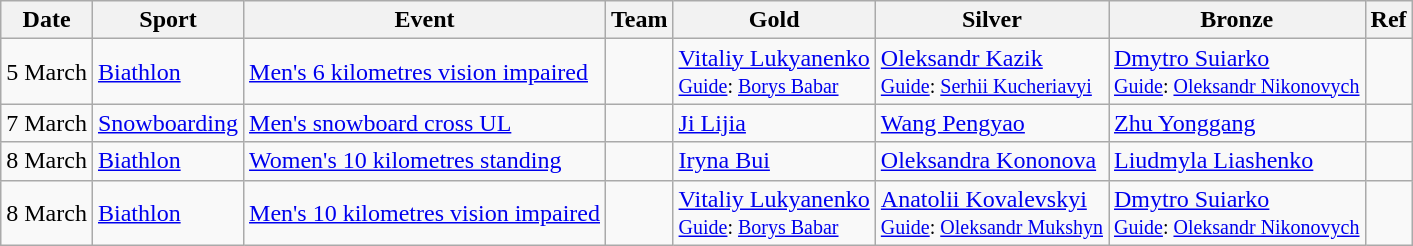<table class="wikitable sortable">
<tr>
<th>Date</th>
<th>Sport</th>
<th>Event</th>
<th>Team</th>
<th>Gold</th>
<th>Silver</th>
<th>Bronze</th>
<th class="unsortable">Ref</th>
</tr>
<tr>
<td>5 March</td>
<td><a href='#'>Biathlon</a></td>
<td><a href='#'>Men's 6 kilometres vision impaired</a></td>
<td></td>
<td><a href='#'>Vitaliy Lukyanenko</a><br><small><a href='#'>Guide</a>: <a href='#'>Borys Babar</a></small></td>
<td><a href='#'>Oleksandr Kazik</a><br><small><a href='#'>Guide</a>: <a href='#'>Serhii Kucheriavyi</a></small></td>
<td><a href='#'>Dmytro Suiarko</a><br><small><a href='#'>Guide</a>: <a href='#'>Oleksandr Nikonovych</a></small></td>
<td></td>
</tr>
<tr>
<td>7 March</td>
<td><a href='#'>Snowboarding</a></td>
<td><a href='#'>Men's snowboard cross UL</a></td>
<td></td>
<td><a href='#'>Ji Lijia</a><br></td>
<td><a href='#'>Wang Pengyao</a><br></td>
<td><a href='#'>Zhu Yonggang</a><br></td>
<td></td>
</tr>
<tr>
<td>8 March</td>
<td><a href='#'>Biathlon</a></td>
<td><a href='#'>Women's 10 kilometres standing</a></td>
<td></td>
<td><a href='#'>Iryna Bui</a><br></td>
<td><a href='#'>Oleksandra Kononova</a><br></td>
<td><a href='#'>Liudmyla  Liashenko</a><br></td>
<td></td>
</tr>
<tr>
<td>8 March</td>
<td><a href='#'>Biathlon</a></td>
<td><a href='#'>Men's 10 kilometres vision impaired</a></td>
<td></td>
<td><a href='#'>Vitaliy Lukyanenko</a><br><small><a href='#'>Guide</a>: <a href='#'>Borys Babar</a></small></td>
<td><a href='#'>Anatolii Kovalevskyi</a><br><small><a href='#'>Guide</a>: <a href='#'>Oleksandr Mukshyn</a></small></td>
<td><a href='#'>Dmytro Suiarko</a><br><small><a href='#'>Guide</a>: <a href='#'>Oleksandr Nikonovych</a></small></td>
<td></td>
</tr>
</table>
